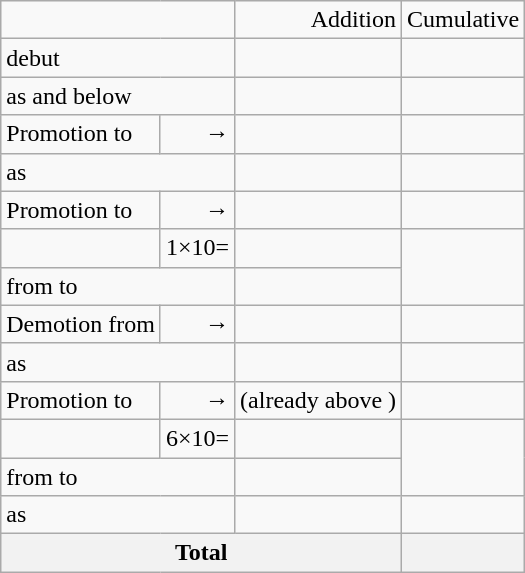<table class="wikitable" style="text-align:right;">
<tr>
<td colspan=2></td>
<td>Addition</td>
<td>Cumulative</td>
</tr>
<tr>
<td colspan=2 align=left> debut</td>
<td></td>
<td></td>
</tr>
<tr>
<td colspan=2 align=left> as  and below</td>
<td></td>
<td></td>
</tr>
<tr>
<td align=left>Promotion to </td>
<td> → </td>
<td></td>
<td></td>
</tr>
<tr>
<td colspan=2 align=left> as </td>
<td></td>
<td></td>
</tr>
<tr>
<td align=left>Promotion to </td>
<td> → </td>
<td></td>
<td></td>
</tr>
<tr>
<td align=left></td>
<td>1×10=</td>
<td></td>
<td rowspan=2></td>
</tr>
<tr>
<td colspan=2 align=left> from  to </td>
<td></td>
</tr>
<tr>
<td align=left>Demotion from </td>
<td> → </td>
<td></td>
<td></td>
</tr>
<tr>
<td colspan=2 align=left> as </td>
<td></td>
<td></td>
</tr>
<tr>
<td align=left>Promotion to </td>
<td> → </td>
<td>(already above ) </td>
<td></td>
</tr>
<tr>
<td align=left></td>
<td>6×10=</td>
<td></td>
<td rowspan=2></td>
</tr>
<tr>
<td colspan=2 align=left> from  to </td>
<td></td>
</tr>
<tr>
<td colspan=2 align=left> as </td>
<td></td>
<td></td>
</tr>
<tr>
<th colspan=3>Total</th>
<th></th>
</tr>
</table>
